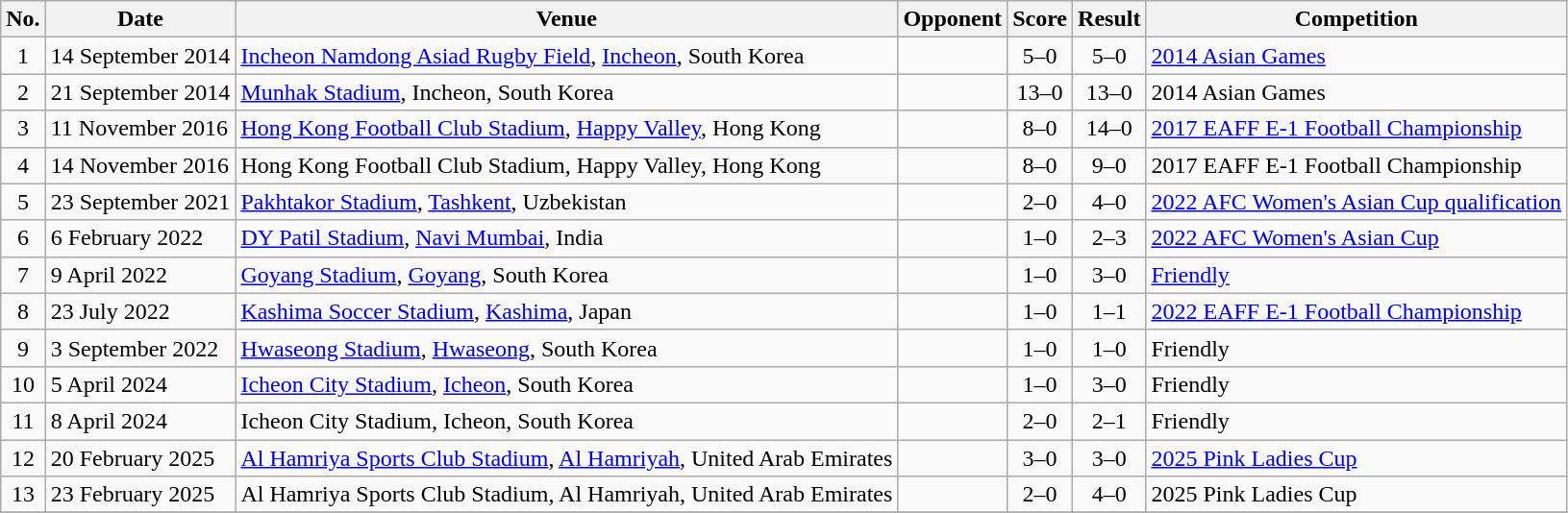<table class="wikitable sortable">
<tr>
<th scope="col">No.</th>
<th scope="col">Date</th>
<th scope="col">Venue</th>
<th scope="col">Opponent</th>
<th scope="col">Score</th>
<th scope="col">Result</th>
<th scope="col">Competition</th>
</tr>
<tr>
<td align=center>1</td>
<td>14 September 2014</td>
<td><a href='#'>Incheon Namdong Asiad Rugby Field</a>, <a href='#'>Incheon</a>, South Korea</td>
<td></td>
<td align=center>5–0</td>
<td align=center>5–0</td>
<td><a href='#'>2014 Asian Games</a></td>
</tr>
<tr>
<td align=center>2</td>
<td>21 September 2014</td>
<td><a href='#'>Munhak Stadium</a>, Incheon, South Korea</td>
<td></td>
<td align=center>13–0</td>
<td align=center>13–0</td>
<td>2014 Asian Games</td>
</tr>
<tr>
<td align=center>3</td>
<td>11 November 2016</td>
<td><a href='#'>Hong Kong Football Club Stadium</a>, <a href='#'>Happy Valley</a>, Hong Kong</td>
<td></td>
<td align=center>8–0</td>
<td align=center>14–0</td>
<td><a href='#'>2017 EAFF E-1 Football Championship</a></td>
</tr>
<tr>
<td align=center>4</td>
<td>14 November 2016</td>
<td>Hong Kong Football Club Stadium, Happy Valley, Hong Kong</td>
<td></td>
<td align=center>8–0</td>
<td align=center>9–0</td>
<td>2017 EAFF E-1 Football Championship</td>
</tr>
<tr>
<td align=center>5</td>
<td>23 September 2021</td>
<td><a href='#'>Pakhtakor Stadium</a>, <a href='#'>Tashkent</a>, Uzbekistan</td>
<td></td>
<td align=center>2–0</td>
<td align=center>4–0</td>
<td><a href='#'>2022 AFC Women's Asian Cup qualification</a></td>
</tr>
<tr>
<td align=center>6</td>
<td>6 February 2022</td>
<td><a href='#'>DY Patil Stadium</a>, <a href='#'>Navi Mumbai</a>, India</td>
<td></td>
<td align=center>1–0</td>
<td align=center>2–3</td>
<td><a href='#'>2022 AFC Women's Asian Cup</a></td>
</tr>
<tr>
<td align=center>7</td>
<td>9 April 2022</td>
<td><a href='#'>Goyang Stadium</a>, <a href='#'>Goyang</a>, South Korea</td>
<td></td>
<td align=center>1–0</td>
<td align=center>3–0</td>
<td><a href='#'>Friendly</a></td>
</tr>
<tr>
<td align=center>8</td>
<td>23 July 2022</td>
<td><a href='#'>Kashima Soccer Stadium</a>, <a href='#'>Kashima</a>, Japan</td>
<td></td>
<td align=center>1–0</td>
<td align=center>1–1</td>
<td><a href='#'>2022 EAFF E-1 Football Championship</a></td>
</tr>
<tr>
<td align=center>9</td>
<td>3 September 2022</td>
<td><a href='#'>Hwaseong Stadium</a>, <a href='#'>Hwaseong</a>, South Korea</td>
<td></td>
<td align=center>1–0</td>
<td align=center>1–0</td>
<td>Friendly</td>
</tr>
<tr>
<td align=center>10</td>
<td>5 April 2024</td>
<td><a href='#'>Icheon City Stadium</a>, <a href='#'>Icheon</a>, South Korea</td>
<td></td>
<td align=center>1–0</td>
<td align=center>3–0</td>
<td>Friendly</td>
</tr>
<tr>
<td align=center>11</td>
<td>8 April 2024</td>
<td>Icheon City Stadium, Icheon, South Korea</td>
<td></td>
<td align=center>2–0</td>
<td align=center>2–1</td>
<td>Friendly</td>
</tr>
<tr>
<td align=center>12</td>
<td>20 February 2025</td>
<td><a href='#'>Al Hamriya Sports Club Stadium</a>, <a href='#'>Al Hamriyah</a>, United Arab Emirates</td>
<td></td>
<td align=center>3–0</td>
<td align=center>3–0</td>
<td><a href='#'>2025 Pink Ladies Cup</a></td>
</tr>
<tr>
<td align=center>13</td>
<td>23 February 2025</td>
<td>Al Hamriya Sports Club Stadium, Al Hamriyah, United Arab Emirates</td>
<td></td>
<td align=center>2–0</td>
<td align=center>4–0</td>
<td>2025 Pink Ladies Cup</td>
</tr>
<tr>
</tr>
</table>
